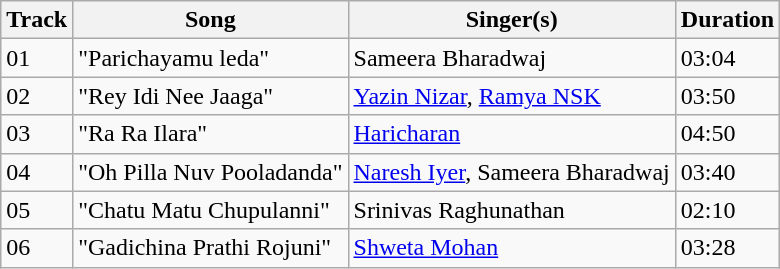<table class="wikitable">
<tr>
<th>Track</th>
<th>Song</th>
<th>Singer(s)</th>
<th>Duration</th>
</tr>
<tr>
<td>01</td>
<td>"Parichayamu leda"</td>
<td>Sameera Bharadwaj</td>
<td>03:04</td>
</tr>
<tr>
<td>02</td>
<td>"Rey Idi Nee Jaaga"</td>
<td><a href='#'>Yazin Nizar</a>, <a href='#'>Ramya NSK</a></td>
<td>03:50</td>
</tr>
<tr>
<td>03</td>
<td>"Ra Ra Ilara"</td>
<td><a href='#'>Haricharan</a></td>
<td>04:50</td>
</tr>
<tr>
<td>04</td>
<td>"Oh Pilla Nuv Pooladanda"</td>
<td><a href='#'>Naresh Iyer</a>, Sameera Bharadwaj</td>
<td>03:40</td>
</tr>
<tr>
<td>05</td>
<td>"Chatu Matu Chupulanni"</td>
<td>Srinivas Raghunathan</td>
<td>02:10</td>
</tr>
<tr>
<td>06</td>
<td>"Gadichina Prathi Rojuni"</td>
<td><a href='#'>Shweta Mohan</a></td>
<td>03:28</td>
</tr>
</table>
